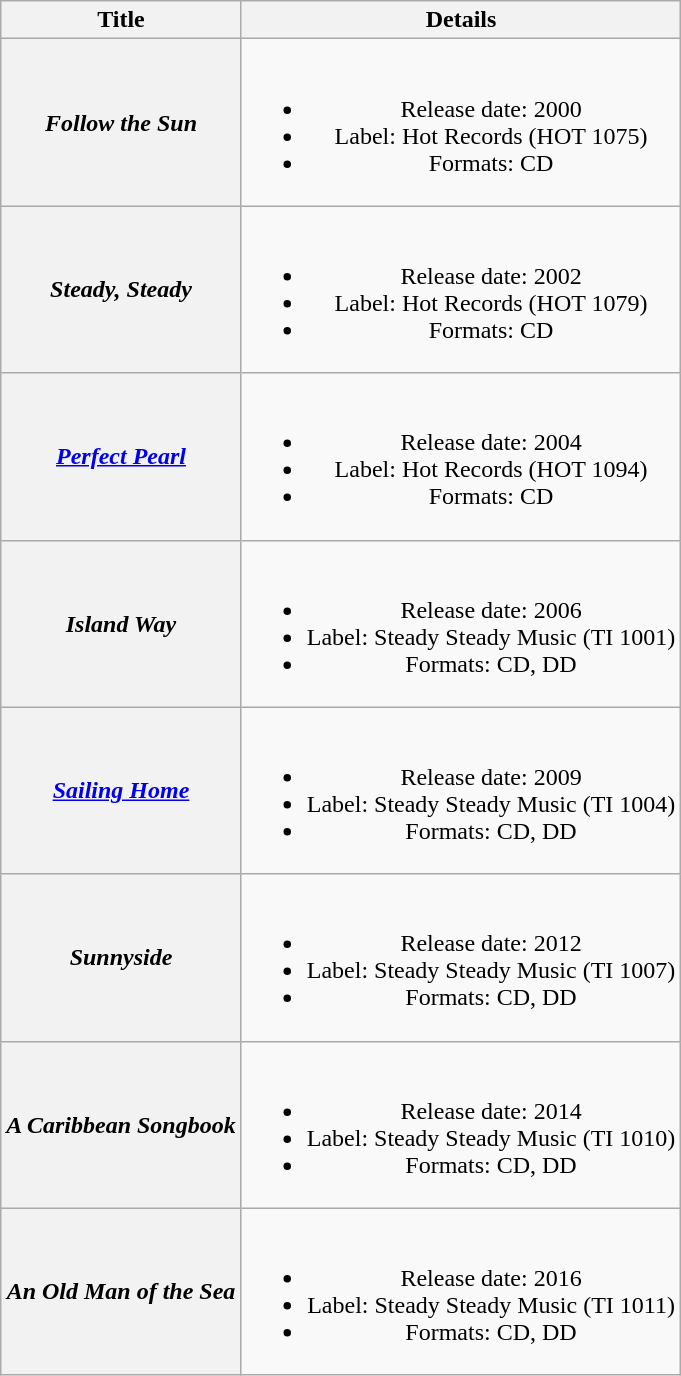<table class="wikitable plainrowheaders" style="text-align:center;">
<tr>
<th>Title</th>
<th>Details</th>
</tr>
<tr>
<th scope="row"><em>Follow the Sun</em></th>
<td><br><ul><li>Release date: 2000</li><li>Label: Hot Records (HOT 1075)</li><li>Formats: CD</li></ul></td>
</tr>
<tr>
<th scope="row"><em>Steady, Steady</em></th>
<td><br><ul><li>Release date: 2002</li><li>Label: Hot Records (HOT 1079)</li><li>Formats: CD</li></ul></td>
</tr>
<tr>
<th scope="row"><em><a href='#'>Perfect Pearl</a></em></th>
<td><br><ul><li>Release date: 2004</li><li>Label: Hot Records (HOT 1094)</li><li>Formats: CD</li></ul></td>
</tr>
<tr>
<th scope="row"><em>Island Way</em></th>
<td><br><ul><li>Release date: 2006</li><li>Label: Steady Steady Music (TI 1001)</li><li>Formats: CD, DD</li></ul></td>
</tr>
<tr>
<th scope="row"><em><a href='#'>Sailing Home</a></em></th>
<td><br><ul><li>Release date: 2009</li><li>Label: Steady Steady Music (TI 1004)</li><li>Formats: CD, DD</li></ul></td>
</tr>
<tr>
<th scope="row"><em>Sunnyside</em></th>
<td><br><ul><li>Release date: 2012</li><li>Label: Steady Steady Music (TI 1007)</li><li>Formats: CD, DD</li></ul></td>
</tr>
<tr>
<th scope="row"><em>A Caribbean Songbook</em></th>
<td><br><ul><li>Release date: 2014</li><li>Label: Steady Steady Music (TI 1010)</li><li>Formats: CD, DD</li></ul></td>
</tr>
<tr>
<th scope="row"><em>An Old Man of the Sea</em></th>
<td><br><ul><li>Release date: 2016</li><li>Label: Steady Steady Music (TI 1011)</li><li>Formats: CD, DD</li></ul></td>
</tr>
</table>
